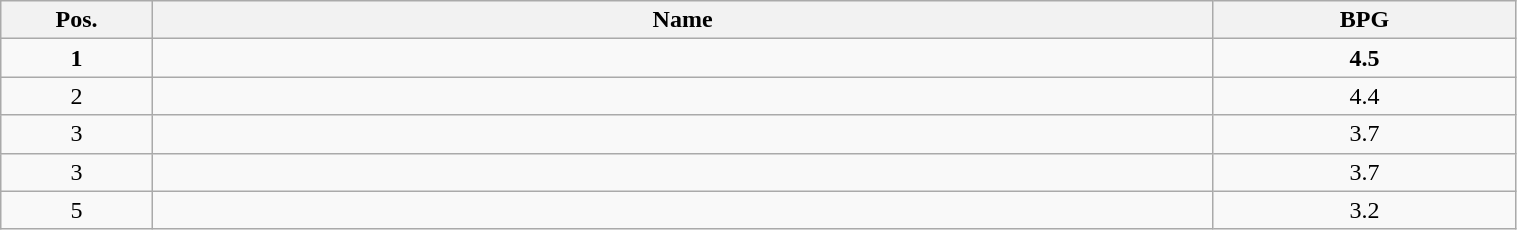<table class=wikitable width="80%">
<tr>
<th width="10%">Pos.</th>
<th width="70%">Name</th>
<th width="20%">BPG</th>
</tr>
<tr>
<td align=center><strong>1</strong></td>
<td><strong></strong></td>
<td align=center><strong>4.5</strong></td>
</tr>
<tr>
<td align=center>2</td>
<td></td>
<td align=center>4.4</td>
</tr>
<tr>
<td align=center>3</td>
<td></td>
<td align=center>3.7</td>
</tr>
<tr>
<td align=center>3</td>
<td></td>
<td align=center>3.7</td>
</tr>
<tr>
<td align=center>5</td>
<td></td>
<td align=center>3.2</td>
</tr>
</table>
